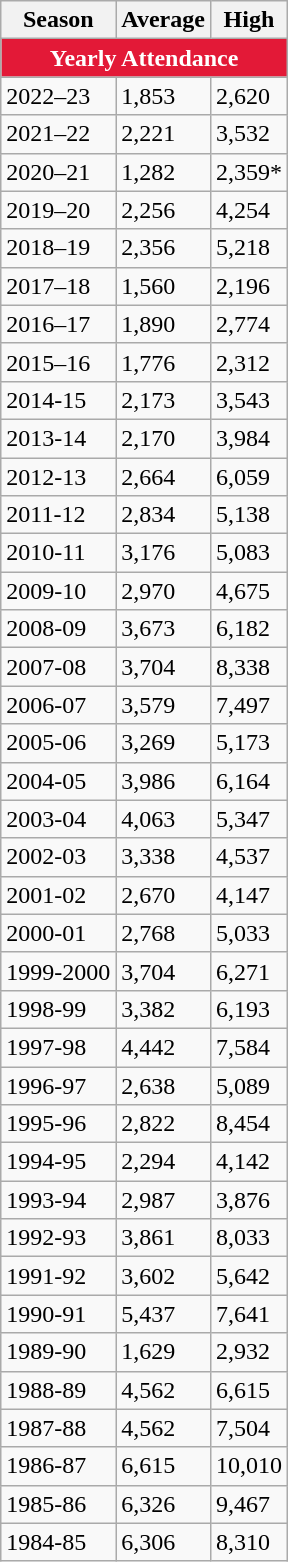<table class="wikitable sortable collapsible">
<tr>
<th>Season</th>
<th>Average</th>
<th>High</th>
</tr>
<tr>
<th colspan=3 style="background:#E31937; color:#FFFFFF;">Yearly Attendance</th>
</tr>
<tr>
<td>2022–23</td>
<td>1,853</td>
<td>2,620</td>
</tr>
<tr>
<td>2021–22</td>
<td>2,221</td>
<td>3,532</td>
</tr>
<tr>
<td>2020–21</td>
<td>1,282</td>
<td>2,359*</td>
</tr>
<tr>
<td>2019–20</td>
<td>2,256</td>
<td>4,254</td>
</tr>
<tr>
<td>2018–19</td>
<td>2,356</td>
<td>5,218</td>
</tr>
<tr>
<td>2017–18</td>
<td>1,560</td>
<td>2,196</td>
</tr>
<tr>
<td>2016–17</td>
<td>1,890</td>
<td>2,774</td>
</tr>
<tr>
<td>2015–16</td>
<td>1,776</td>
<td>2,312</td>
</tr>
<tr>
<td>2014-15</td>
<td>2,173</td>
<td>3,543</td>
</tr>
<tr>
<td>2013-14</td>
<td>2,170</td>
<td>3,984</td>
</tr>
<tr>
<td>2012-13</td>
<td>2,664</td>
<td>6,059</td>
</tr>
<tr>
<td>2011-12</td>
<td>2,834</td>
<td>5,138</td>
</tr>
<tr>
<td>2010-11</td>
<td>3,176</td>
<td>5,083</td>
</tr>
<tr>
<td>2009-10</td>
<td>2,970</td>
<td>4,675</td>
</tr>
<tr>
<td>2008-09</td>
<td>3,673</td>
<td>6,182</td>
</tr>
<tr>
<td>2007-08</td>
<td>3,704</td>
<td>8,338</td>
</tr>
<tr>
<td>2006-07</td>
<td>3,579</td>
<td>7,497</td>
</tr>
<tr>
<td>2005-06</td>
<td>3,269</td>
<td>5,173</td>
</tr>
<tr>
<td>2004-05</td>
<td>3,986</td>
<td>6,164</td>
</tr>
<tr>
<td>2003-04</td>
<td>4,063</td>
<td>5,347</td>
</tr>
<tr>
<td>2002-03</td>
<td>3,338</td>
<td>4,537</td>
</tr>
<tr>
<td>2001-02</td>
<td>2,670</td>
<td>4,147</td>
</tr>
<tr>
<td>2000-01</td>
<td>2,768</td>
<td>5,033</td>
</tr>
<tr>
<td>1999-2000</td>
<td>3,704</td>
<td>6,271</td>
</tr>
<tr>
<td>1998-99</td>
<td>3,382</td>
<td>6,193</td>
</tr>
<tr>
<td>1997-98</td>
<td>4,442</td>
<td>7,584</td>
</tr>
<tr>
<td>1996-97</td>
<td>2,638</td>
<td>5,089</td>
</tr>
<tr>
<td>1995-96</td>
<td>2,822</td>
<td>8,454</td>
</tr>
<tr>
<td>1994-95</td>
<td>2,294</td>
<td>4,142</td>
</tr>
<tr>
<td>1993-94</td>
<td>2,987</td>
<td>3,876</td>
</tr>
<tr>
<td>1992-93</td>
<td>3,861</td>
<td>8,033</td>
</tr>
<tr>
<td>1991-92</td>
<td>3,602</td>
<td>5,642</td>
</tr>
<tr>
<td>1990-91</td>
<td>5,437</td>
<td>7,641</td>
</tr>
<tr>
<td>1989-90</td>
<td>1,629</td>
<td>2,932</td>
</tr>
<tr>
<td>1988-89</td>
<td>4,562</td>
<td>6,615</td>
</tr>
<tr>
<td>1987-88</td>
<td>4,562</td>
<td>7,504</td>
</tr>
<tr>
<td>1986-87</td>
<td>6,615</td>
<td>10,010</td>
</tr>
<tr>
<td>1985-86</td>
<td>6,326</td>
<td>9,467</td>
</tr>
<tr>
<td>1984-85</td>
<td>6,306</td>
<td>8,310</td>
</tr>
</table>
